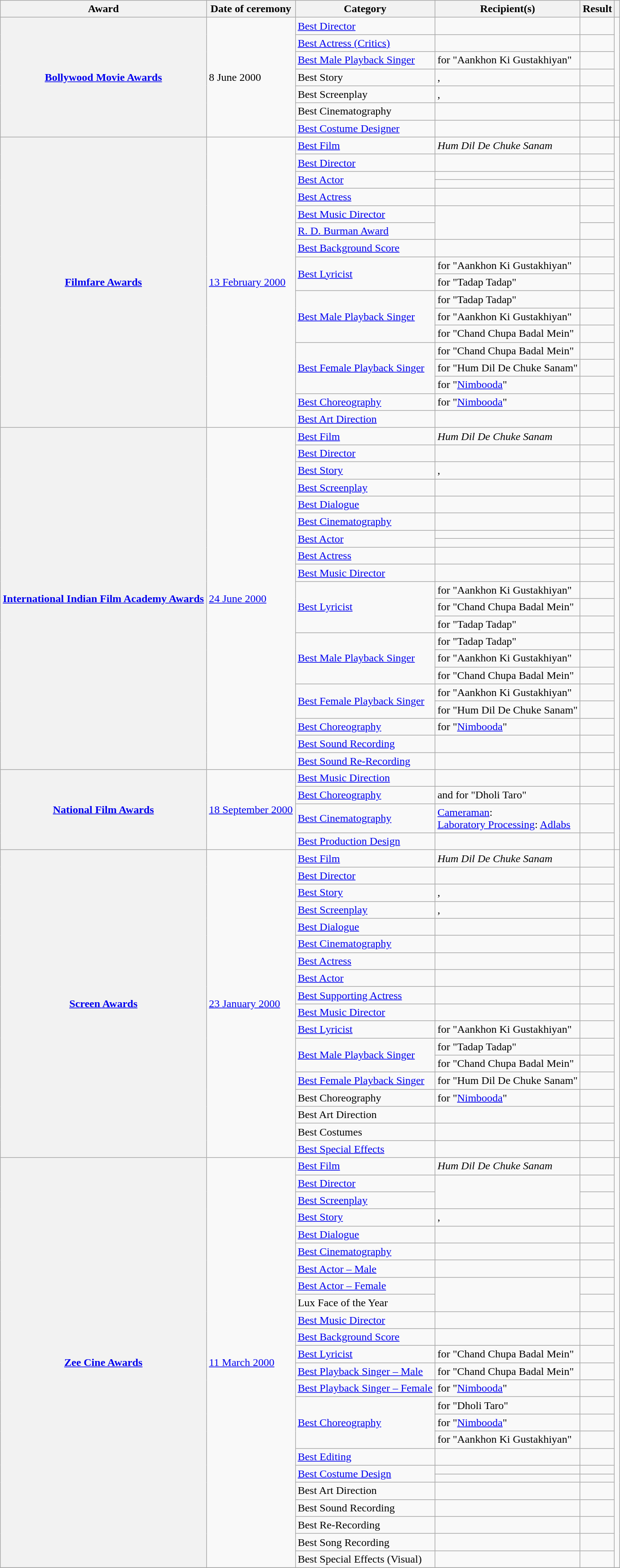<table class="wikitable plainrowheaders sortable">
<tr>
<th scope="col">Award</th>
<th scope="col">Date of ceremony</th>
<th scope="col">Category</th>
<th scope="col">Recipient(s)</th>
<th scope="col">Result</th>
<th scope="col" class="unsortable"></th>
</tr>
<tr>
<th scope="row" rowspan="7"><a href='#'>Bollywood Movie Awards</a></th>
<td rowspan="7">8 June 2000</td>
<td><a href='#'>Best Director</a></td>
<td></td>
<td></td>
<td rowspan="6" style="text-align:center;"></td>
</tr>
<tr>
<td><a href='#'>Best Actress (Critics)</a></td>
<td></td>
<td></td>
</tr>
<tr>
<td><a href='#'>Best Male Playback Singer</a></td>
<td> for "Aankhon Ki Gustakhiyan"</td>
<td></td>
</tr>
<tr>
<td>Best Story</td>
<td>, </td>
<td></td>
</tr>
<tr>
<td>Best Screenplay</td>
<td>, </td>
<td></td>
</tr>
<tr>
<td>Best Cinematography</td>
<td></td>
<td></td>
</tr>
<tr>
<td><a href='#'>Best Costume Designer</a></td>
<td></td>
<td></td>
<td></td>
</tr>
<tr>
<th scope="row" rowspan="18"><a href='#'>Filmfare Awards</a></th>
<td rowspan="18"><a href='#'>13 February 2000</a></td>
<td><a href='#'>Best Film</a></td>
<td><em>Hum Dil De Chuke Sanam</em></td>
<td></td>
<td style="text-align:center;" rowspan="18"><br><br></td>
</tr>
<tr>
<td><a href='#'>Best Director</a></td>
<td></td>
<td></td>
</tr>
<tr>
<td rowspan="2"><a href='#'>Best Actor</a></td>
<td></td>
<td></td>
</tr>
<tr>
<td></td>
<td></td>
</tr>
<tr>
<td><a href='#'>Best Actress</a></td>
<td></td>
<td></td>
</tr>
<tr>
<td><a href='#'>Best Music Director</a></td>
<td rowspan="2"></td>
<td></td>
</tr>
<tr>
<td><a href='#'>R. D. Burman Award</a></td>
<td></td>
</tr>
<tr>
<td><a href='#'>Best Background Score</a></td>
<td></td>
<td></td>
</tr>
<tr>
<td rowspan="2"><a href='#'>Best Lyricist</a></td>
<td> for "Aankhon Ki Gustakhiyan"</td>
<td></td>
</tr>
<tr>
<td> for "Tadap Tadap"</td>
<td></td>
</tr>
<tr>
<td rowspan="3"><a href='#'>Best Male Playback Singer</a></td>
<td> for "Tadap Tadap"</td>
<td></td>
</tr>
<tr>
<td> for "Aankhon Ki Gustakhiyan"</td>
<td></td>
</tr>
<tr>
<td> for "Chand Chupa Badal Mein"</td>
<td></td>
</tr>
<tr>
<td rowspan="3"><a href='#'>Best Female Playback Singer</a></td>
<td> for "Chand Chupa Badal Mein"</td>
<td></td>
</tr>
<tr>
<td> for "Hum Dil De Chuke Sanam"</td>
<td></td>
</tr>
<tr>
<td> for "<a href='#'>Nimbooda</a>"</td>
<td></td>
</tr>
<tr>
<td><a href='#'>Best Choreography</a></td>
<td> for "<a href='#'>Nimbooda</a>"</td>
<td></td>
</tr>
<tr>
<td><a href='#'>Best Art Direction</a></td>
<td></td>
<td></td>
</tr>
<tr>
<th scope="row" rowspan="21"><a href='#'>International Indian Film Academy Awards</a></th>
<td rowspan="21"><a href='#'>24 June 2000</a></td>
<td><a href='#'>Best Film</a></td>
<td><em>Hum Dil De Chuke Sanam</em></td>
<td></td>
<td style="text-align:center;" rowspan="21"><br><br></td>
</tr>
<tr>
<td><a href='#'>Best Director</a></td>
<td></td>
<td></td>
</tr>
<tr>
<td><a href='#'>Best Story</a></td>
<td>, </td>
<td></td>
</tr>
<tr>
<td><a href='#'>Best Screenplay</a></td>
<td></td>
<td></td>
</tr>
<tr>
<td><a href='#'>Best Dialogue</a></td>
<td></td>
<td></td>
</tr>
<tr>
<td><a href='#'>Best Cinematography</a></td>
<td></td>
<td></td>
</tr>
<tr>
<td rowspan="2"><a href='#'>Best Actor</a></td>
<td></td>
<td></td>
</tr>
<tr>
<td></td>
<td></td>
</tr>
<tr>
<td><a href='#'>Best Actress</a></td>
<td></td>
<td></td>
</tr>
<tr>
<td><a href='#'>Best Music Director</a></td>
<td></td>
<td></td>
</tr>
<tr>
<td rowspan="3"><a href='#'>Best Lyricist</a></td>
<td> for "Aankhon Ki Gustakhiyan"</td>
<td></td>
</tr>
<tr>
<td> for "Chand Chupa Badal Mein"</td>
<td></td>
</tr>
<tr>
<td> for "Tadap Tadap"</td>
<td></td>
</tr>
<tr>
<td rowspan="3"><a href='#'>Best Male Playback Singer</a></td>
<td> for "Tadap Tadap"</td>
<td></td>
</tr>
<tr>
<td> for "Aankhon Ki Gustakhiyan"</td>
<td></td>
</tr>
<tr>
<td> for "Chand Chupa Badal Mein"</td>
<td></td>
</tr>
<tr>
<td rowspan="2"><a href='#'>Best Female Playback Singer</a></td>
<td> for "Aankhon Ki Gustakhiyan"</td>
<td></td>
</tr>
<tr>
<td> for "Hum Dil De Chuke Sanam"</td>
<td></td>
</tr>
<tr>
<td><a href='#'>Best Choreography</a></td>
<td> for "<a href='#'>Nimbooda</a>"</td>
<td></td>
</tr>
<tr>
<td><a href='#'>Best Sound Recording</a></td>
<td></td>
<td></td>
</tr>
<tr>
<td><a href='#'>Best Sound Re-Recording</a></td>
<td></td>
<td></td>
</tr>
<tr>
<th scope="row" rowspan="4"><a href='#'>National Film Awards</a></th>
<td rowspan="4"><a href='#'>18 September 2000</a></td>
<td><a href='#'>Best Music Direction</a></td>
<td></td>
<td></td>
<td style="text-align:center;" rowspan="4"></td>
</tr>
<tr>
<td><a href='#'>Best Choreography</a></td>
<td> and  for "Dholi Taro"</td>
<td></td>
</tr>
<tr>
<td><a href='#'>Best Cinematography</a></td>
<td><a href='#'>Cameraman</a>: <br><a href='#'>Laboratory Processing</a>: <a href='#'>Adlabs</a></td>
<td></td>
</tr>
<tr>
<td><a href='#'>Best Production Design</a></td>
<td></td>
<td></td>
</tr>
<tr>
<th scope="row" rowspan="18"><a href='#'>Screen Awards</a></th>
<td rowspan="18"><a href='#'>23 January 2000</a></td>
<td><a href='#'>Best Film</a></td>
<td><em>Hum Dil De Chuke Sanam</em></td>
<td></td>
<td style="text-align:center;" rowspan="18"><br></td>
</tr>
<tr>
<td><a href='#'>Best Director</a></td>
<td></td>
<td></td>
</tr>
<tr>
<td><a href='#'>Best Story</a></td>
<td>, </td>
<td></td>
</tr>
<tr>
<td><a href='#'>Best Screenplay</a></td>
<td>, </td>
<td></td>
</tr>
<tr>
<td><a href='#'>Best Dialogue</a></td>
<td></td>
<td></td>
</tr>
<tr>
<td><a href='#'>Best Cinematography</a></td>
<td></td>
<td></td>
</tr>
<tr>
<td><a href='#'>Best Actress</a></td>
<td></td>
<td></td>
</tr>
<tr>
<td><a href='#'>Best  Actor</a></td>
<td></td>
<td></td>
</tr>
<tr>
<td><a href='#'>Best Supporting Actress</a></td>
<td></td>
<td></td>
</tr>
<tr>
<td><a href='#'>Best Music Director</a></td>
<td></td>
<td></td>
</tr>
<tr>
<td><a href='#'>Best Lyricist</a></td>
<td> for "Aankhon Ki Gustakhiyan"</td>
<td></td>
</tr>
<tr>
<td rowspan="2"><a href='#'>Best Male Playback Singer</a></td>
<td> for "Tadap Tadap"</td>
<td></td>
</tr>
<tr>
<td> for "Chand Chupa Badal Mein"</td>
<td></td>
</tr>
<tr>
<td><a href='#'>Best Female Playback Singer</a></td>
<td> for "Hum Dil De Chuke Sanam"</td>
<td></td>
</tr>
<tr>
<td>Best Choreography</td>
<td> for "<a href='#'>Nimbooda</a>"</td>
<td></td>
</tr>
<tr>
<td>Best Art Direction</td>
<td></td>
<td></td>
</tr>
<tr>
<td>Best Costumes</td>
<td></td>
<td></td>
</tr>
<tr>
<td><a href='#'>Best Special Effects</a></td>
<td></td>
<td></td>
</tr>
<tr>
<th scope="row" rowspan="25"><a href='#'>Zee Cine Awards</a></th>
<td rowspan="25"><a href='#'>11 March 2000</a></td>
<td><a href='#'>Best Film</a></td>
<td><em>Hum Dil De Chuke Sanam</em></td>
<td></td>
<td style="text-align:center;" rowspan="25"><br><br><br><br></td>
</tr>
<tr>
<td><a href='#'>Best Director</a></td>
<td rowspan="2"></td>
<td></td>
</tr>
<tr>
<td><a href='#'>Best Screenplay</a></td>
<td></td>
</tr>
<tr>
<td><a href='#'>Best Story</a></td>
<td>, </td>
<td></td>
</tr>
<tr>
<td><a href='#'>Best Dialogue</a></td>
<td></td>
<td></td>
</tr>
<tr>
<td><a href='#'>Best Cinematography</a></td>
<td></td>
<td></td>
</tr>
<tr>
<td><a href='#'>Best Actor – Male</a></td>
<td></td>
<td></td>
</tr>
<tr>
<td><a href='#'>Best Actor – Female</a></td>
<td rowspan="2"></td>
<td></td>
</tr>
<tr>
<td>Lux Face of the Year</td>
<td></td>
</tr>
<tr>
<td><a href='#'>Best Music Director</a></td>
<td></td>
<td></td>
</tr>
<tr>
<td><a href='#'>Best Background Score</a></td>
<td></td>
<td></td>
</tr>
<tr>
<td><a href='#'>Best Lyricist</a></td>
<td> for "Chand Chupa Badal Mein"</td>
<td></td>
</tr>
<tr>
<td><a href='#'>Best Playback Singer – Male</a></td>
<td> for "Chand Chupa Badal Mein"</td>
<td></td>
</tr>
<tr>
<td><a href='#'>Best Playback Singer – Female</a></td>
<td> for "<a href='#'>Nimbooda</a>"</td>
<td></td>
</tr>
<tr>
<td rowspan="3"><a href='#'>Best Choreography</a></td>
<td> for "Dholi Taro"</td>
<td></td>
</tr>
<tr>
<td> for "<a href='#'>Nimbooda</a>"</td>
<td></td>
</tr>
<tr>
<td> for "Aankhon Ki Gustakhiyan"</td>
<td></td>
</tr>
<tr>
<td><a href='#'>Best Editing</a></td>
<td></td>
<td></td>
</tr>
<tr>
<td rowspan="2"><a href='#'>Best Costume Design</a></td>
<td></td>
<td></td>
</tr>
<tr>
<td></td>
<td></td>
</tr>
<tr>
<td>Best Art Direction</td>
<td></td>
<td></td>
</tr>
<tr>
<td>Best Sound Recording</td>
<td></td>
<td></td>
</tr>
<tr>
<td>Best Re-Recording</td>
<td></td>
<td></td>
</tr>
<tr>
<td>Best Song Recording</td>
<td></td>
<td></td>
</tr>
<tr>
<td>Best Special Effects (Visual)</td>
<td></td>
<td></td>
</tr>
<tr>
</tr>
</table>
